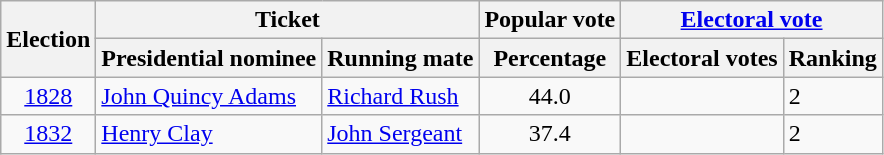<table class="sortable wikitable">
<tr>
<th rowspan=2>Election</th>
<th colspan=2>Ticket</th>
<th>Popular vote</th>
<th colspan=2><a href='#'>Electoral vote</a></th>
</tr>
<tr>
<th>Presidential nominee</th>
<th>Running mate</th>
<th>Percentage</th>
<th class=unsortable>Electoral votes</th>
<th>Ranking</th>
</tr>
<tr>
<td align="center"><a href='#'>1828</a></td>
<td><a href='#'>John Quincy Adams</a></td>
<td><a href='#'>Richard Rush</a></td>
<td align="center">44.0</td>
<td></td>
<td>2</td>
</tr>
<tr>
<td align="center"><a href='#'>1832</a></td>
<td><a href='#'>Henry Clay</a></td>
<td><a href='#'>John Sergeant</a></td>
<td align="center">37.4</td>
<td></td>
<td>2</td>
</tr>
</table>
